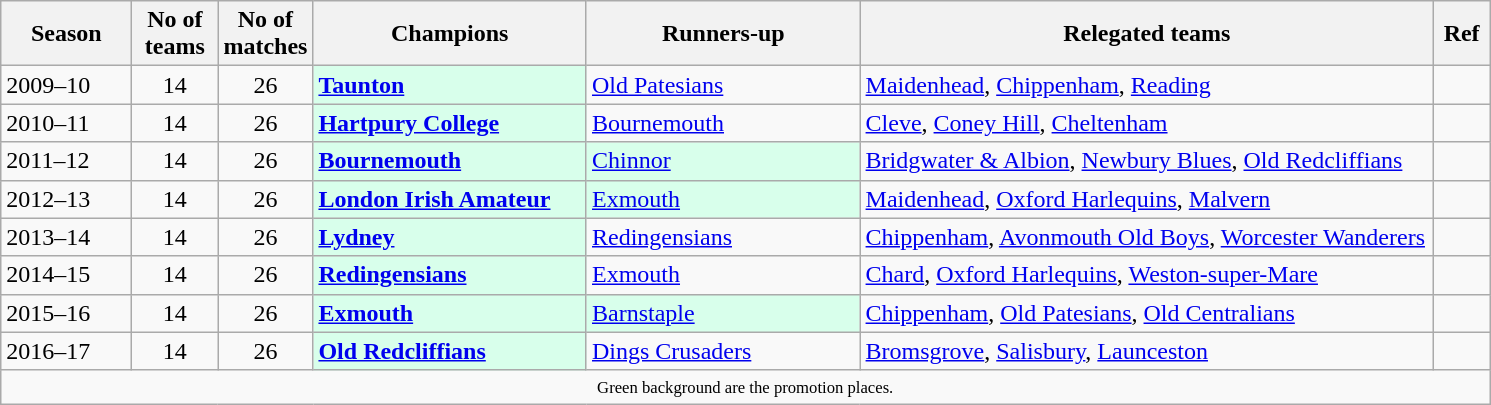<table class="wikitable">
<tr>
<th style="width:80px;">Season</th>
<th style="width:50px;">No of teams</th>
<th style="width:50px;">No of matches</th>
<th style="width:175px;">Champions</th>
<th style="width:175px;">Runners-up</th>
<th style="width:375px;">Relegated teams</th>
<th style="width:30px;">Ref</th>
</tr>
<tr>
<td>2009–10</td>
<td style="text-align: center;">14</td>
<td style="text-align: center;">26</td>
<td style="background:#d8ffeb;"><strong><a href='#'>Taunton</a></strong></td>
<td><a href='#'>Old Patesians</a></td>
<td><a href='#'>Maidenhead</a>, <a href='#'>Chippenham</a>, <a href='#'>Reading</a></td>
<td></td>
</tr>
<tr>
<td>2010–11</td>
<td style="text-align: center;">14</td>
<td style="text-align: center;">26</td>
<td style="background:#d8ffeb;"><strong><a href='#'>Hartpury College</a></strong></td>
<td><a href='#'>Bournemouth</a></td>
<td><a href='#'>Cleve</a>, <a href='#'>Coney Hill</a>, <a href='#'>Cheltenham</a></td>
<td></td>
</tr>
<tr>
<td>2011–12</td>
<td style="text-align: center;">14</td>
<td style="text-align: center;">26</td>
<td style="background:#d8ffeb;"><strong><a href='#'>Bournemouth</a></strong></td>
<td style="background:#d8ffeb;"><a href='#'>Chinnor</a></td>
<td><a href='#'>Bridgwater & Albion</a>, <a href='#'>Newbury Blues</a>, <a href='#'>Old Redcliffians</a></td>
<td></td>
</tr>
<tr>
<td>2012–13</td>
<td style="text-align: center;">14</td>
<td style="text-align: center;">26</td>
<td style="background:#d8ffeb;"><strong><a href='#'>London Irish Amateur</a></strong></td>
<td style="background:#d8ffeb;"><a href='#'>Exmouth</a></td>
<td><a href='#'>Maidenhead</a>, <a href='#'>Oxford Harlequins</a>, <a href='#'>Malvern</a></td>
<td></td>
</tr>
<tr>
<td>2013–14</td>
<td style="text-align: center;">14</td>
<td style="text-align: center;">26</td>
<td style="background:#d8ffeb;"><strong><a href='#'>Lydney</a></strong></td>
<td><a href='#'>Redingensians</a></td>
<td><a href='#'>Chippenham</a>, <a href='#'>Avonmouth Old Boys</a>, <a href='#'>Worcester Wanderers</a></td>
<td></td>
</tr>
<tr>
<td>2014–15</td>
<td style="text-align: center;">14</td>
<td style="text-align: center;">26</td>
<td style="background:#d8ffeb;"><strong><a href='#'>Redingensians</a></strong></td>
<td><a href='#'>Exmouth</a></td>
<td><a href='#'>Chard</a>, <a href='#'>Oxford Harlequins</a>, <a href='#'>Weston-super-Mare</a></td>
<td></td>
</tr>
<tr>
<td>2015–16</td>
<td style="text-align: center;">14</td>
<td style="text-align: center;">26</td>
<td style="background:#d8ffeb;"><strong><a href='#'>Exmouth</a></strong></td>
<td style="background:#d8ffeb;"><a href='#'>Barnstaple</a></td>
<td><a href='#'>Chippenham</a>, <a href='#'>Old Patesians</a>, <a href='#'>Old Centralians</a></td>
<td></td>
</tr>
<tr>
<td>2016–17</td>
<td style="text-align: center;">14</td>
<td style="text-align: center;">26</td>
<td style="background:#d8ffeb;"><strong><a href='#'>Old Redcliffians</a></strong></td>
<td><a href='#'>Dings Crusaders</a></td>
<td><a href='#'>Bromsgrove</a>, <a href='#'>Salisbury</a>, <a href='#'>Launceston</a></td>
<td></td>
</tr>
<tr>
<td colspan="15"  style="border:0; font-size:smaller; text-align:center;"><small><span>Green background</span> are the promotion places.</small></td>
</tr>
</table>
